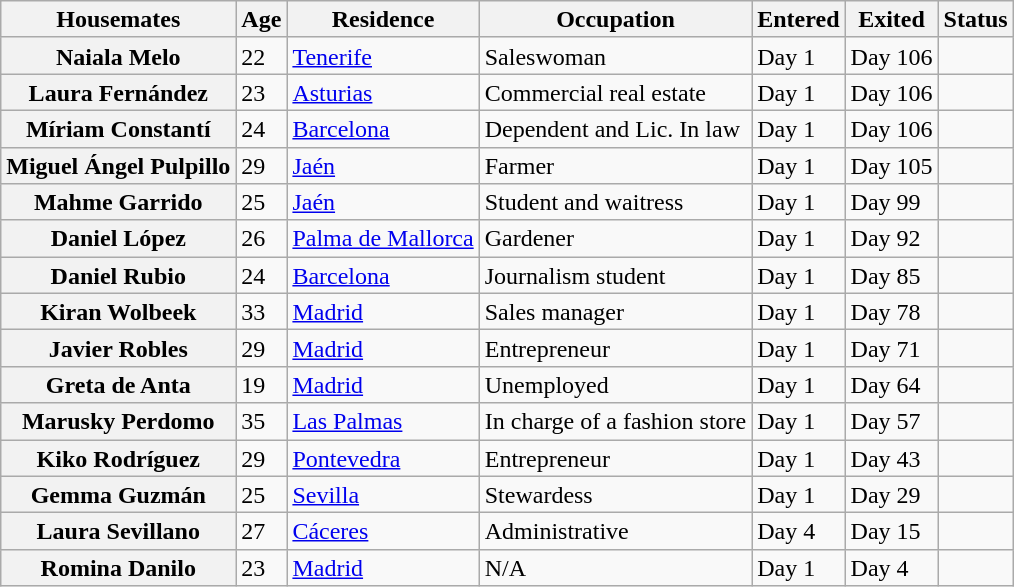<table class="wikitable sortable" style="text-align:left; line-height:17px; width:auto;">
<tr>
<th>Housemates</th>
<th>Age</th>
<th>Residence</th>
<th>Occupation</th>
<th>Entered</th>
<th>Exited</th>
<th>Status</th>
</tr>
<tr>
<th>Naiala Melo</th>
<td>22</td>
<td><a href='#'>Tenerife</a></td>
<td>Saleswoman</td>
<td>Day 1</td>
<td>Day 106</td>
<td></td>
</tr>
<tr>
<th>Laura Fernández</th>
<td>23</td>
<td><a href='#'>Asturias</a></td>
<td>Commercial real estate</td>
<td>Day 1</td>
<td>Day 106</td>
<td></td>
</tr>
<tr>
<th>Míriam Constantí</th>
<td>24</td>
<td><a href='#'>Barcelona</a></td>
<td>Dependent and Lic. In law</td>
<td>Day 1</td>
<td>Day 106</td>
<td></td>
</tr>
<tr>
<th>Miguel Ángel Pulpillo</th>
<td>29</td>
<td><a href='#'>Jaén</a></td>
<td>Farmer</td>
<td>Day 1</td>
<td>Day 105</td>
<td></td>
</tr>
<tr>
<th>Mahme Garrido</th>
<td>25</td>
<td><a href='#'>Jaén</a></td>
<td>Student and waitress</td>
<td>Day 1</td>
<td>Day 99</td>
<td></td>
</tr>
<tr>
<th>Daniel López</th>
<td>26</td>
<td><a href='#'>Palma de Mallorca</a></td>
<td>Gardener</td>
<td>Day 1</td>
<td>Day 92</td>
<td></td>
</tr>
<tr>
<th>Daniel Rubio</th>
<td>24</td>
<td><a href='#'>Barcelona</a></td>
<td>Journalism student</td>
<td>Day 1</td>
<td>Day 85</td>
<td></td>
</tr>
<tr>
<th>Kiran Wolbeek</th>
<td>33</td>
<td><a href='#'>Madrid</a></td>
<td>Sales manager</td>
<td>Day 1</td>
<td>Day 78</td>
<td></td>
</tr>
<tr>
<th>Javier Robles</th>
<td>29</td>
<td><a href='#'>Madrid</a></td>
<td>Entrepreneur</td>
<td>Day 1</td>
<td>Day 71</td>
<td></td>
</tr>
<tr>
<th>Greta de Anta</th>
<td>19</td>
<td><a href='#'>Madrid</a></td>
<td>Unemployed</td>
<td>Day 1</td>
<td>Day 64</td>
<td></td>
</tr>
<tr>
<th>Marusky Perdomo</th>
<td>35</td>
<td><a href='#'>Las Palmas</a></td>
<td>In charge of a fashion store</td>
<td>Day 1</td>
<td>Day 57</td>
<td></td>
</tr>
<tr>
<th>Kiko Rodríguez</th>
<td>29</td>
<td><a href='#'>Pontevedra</a></td>
<td>Entrepreneur</td>
<td>Day 1</td>
<td>Day 43</td>
<td></td>
</tr>
<tr>
<th>Gemma Guzmán</th>
<td>25</td>
<td><a href='#'>Sevilla</a></td>
<td>Stewardess</td>
<td>Day 1</td>
<td>Day 29</td>
<td></td>
</tr>
<tr>
<th>Laura Sevillano</th>
<td>27</td>
<td><a href='#'>Cáceres</a></td>
<td>Administrative</td>
<td>Day 4</td>
<td>Day 15</td>
<td></td>
</tr>
<tr>
<th>Romina Danilo</th>
<td>23</td>
<td><a href='#'>Madrid</a></td>
<td>N/A</td>
<td>Day 1</td>
<td>Day 4</td>
<td></td>
</tr>
</table>
